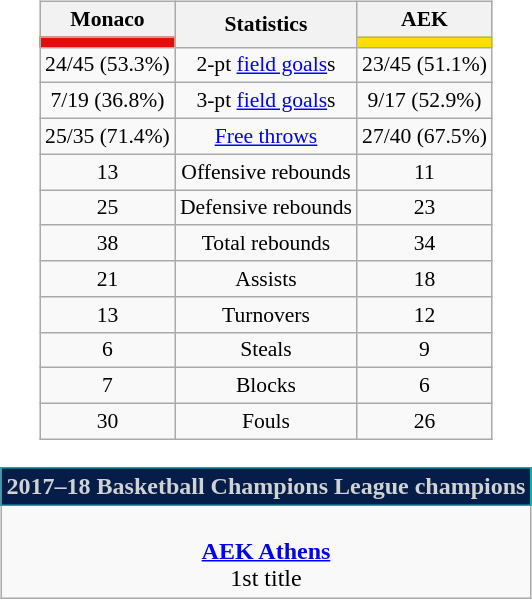<table style="width:100%;">
<tr>
<td valign=top align=right width=33%><br>













</td>
<td style="vertical-align:top; align:center; width:33%;"><br><table style="width:100%;">
<tr>
<td style="width=50%;"></td>
<td></td>
<td style="width=50%;"></td>
</tr>
</table>
<table class="wikitable" style="font-size:90%; text-align:center; margin:auto;" align=center>
<tr>
<th>Monaco</th>
<th rowspan=2>Statistics</th>
<th>AEK</th>
</tr>
<tr>
<td style="background:#e20e0e;"></td>
<td style="background:#FFDE00;"></td>
</tr>
<tr>
<td>24/45 (53.3%)</td>
<td>2-pt <a href='#'>field goals</a>s</td>
<td>23/45 (51.1%)</td>
</tr>
<tr>
<td>7/19 (36.8%)</td>
<td>3-pt <a href='#'>field goals</a>s</td>
<td>9/17 (52.9%)</td>
</tr>
<tr>
<td>25/35 (71.4%)</td>
<td><a href='#'>Free throws</a></td>
<td>27/40 (67.5%)</td>
</tr>
<tr>
<td>13</td>
<td>Offensive rebounds</td>
<td>11</td>
</tr>
<tr>
<td>25</td>
<td>Defensive rebounds</td>
<td>23</td>
</tr>
<tr>
<td>38</td>
<td>Total rebounds</td>
<td>34</td>
</tr>
<tr>
<td>21</td>
<td>Assists</td>
<td>18</td>
</tr>
<tr>
<td>13</td>
<td>Turnovers</td>
<td>12</td>
</tr>
<tr>
<td>6</td>
<td>Steals</td>
<td>9</td>
</tr>
<tr>
<td>7</td>
<td>Blocks</td>
<td>6</td>
</tr>
<tr>
<td>30</td>
<td>Fouls</td>
<td>26</td>
</tr>
</table>
<br><table class=wikitable style="text-align:center; margin:auto">
<tr>
<th style="background: #071D49; color: #D0D3D4; border: 1px solid #00B2A9;">2017–18 Basketball Champions League champions</th>
</tr>
<tr>
<td><br> <strong><a href='#'>AEK Athens</a></strong><br>1st title</td>
</tr>
</table>
</td>
<td style="vertical-align:top; align:left; width:33%;"><br>













</td>
</tr>
</table>
